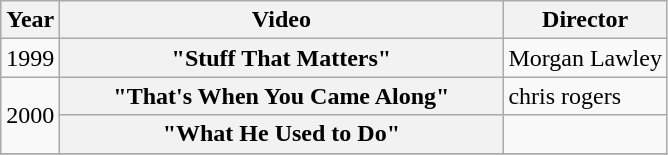<table class="wikitable plainrowheaders">
<tr>
<th>Year</th>
<th style="width:18em;">Video</th>
<th>Director</th>
</tr>
<tr>
<td>1999</td>
<th scope="row">"Stuff That Matters"</th>
<td>Morgan Lawley</td>
</tr>
<tr>
<td rowspan="2">2000</td>
<th scope="row">"That's When You Came Along"</th>
<td>chris rogers</td>
</tr>
<tr>
<th scope="row">"What He Used to Do"</th>
<td></td>
</tr>
<tr>
</tr>
</table>
